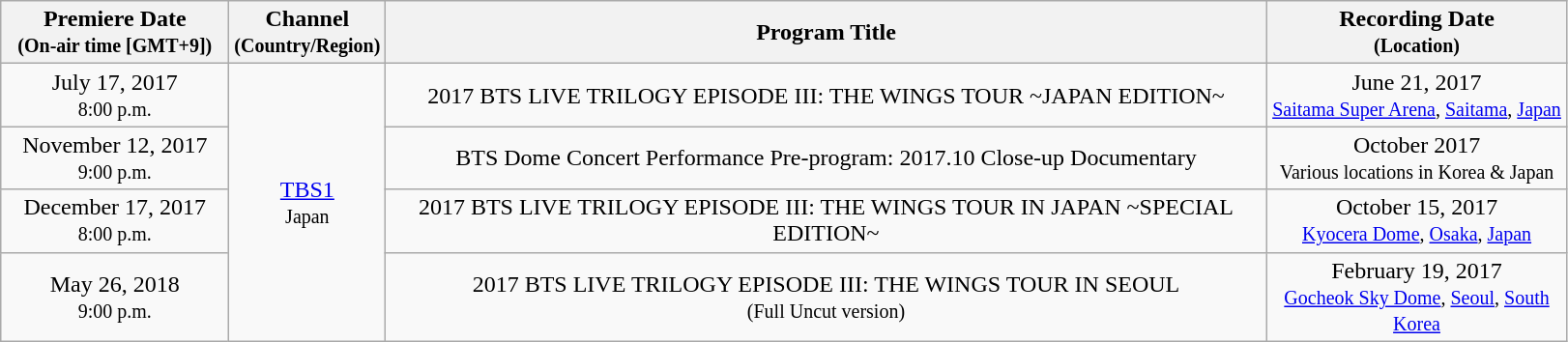<table class="wikitable" style="text-align:center">
<tr>
<th style="width:150px;">Premiere Date<br><small>(On-air time [GMT+9])</small></th>
<th style="width:75px;">Channel<br><small>(Country/Region)</small></th>
<th style="width:600px;">Program Title</th>
<th style="width:200px;">Recording Date<br><small>(Location)</small></th>
</tr>
<tr>
<td>July 17, 2017<br><small>8:00 p.m.</small></td>
<td rowspan="4"><a href='#'>TBS1</a><br><small>Japan</small></td>
<td>2017 BTS LIVE TRILOGY EPISODE III: THE WINGS TOUR ~JAPAN EDITION~</td>
<td>June 21, 2017<br><small><a href='#'>Saitama Super Arena</a>, <a href='#'>Saitama</a>, <a href='#'>Japan</a></small></td>
</tr>
<tr>
<td>November 12, 2017<br><small>9:00 p.m.</small></td>
<td>BTS Dome Concert Performance Pre-program: 2017.10 Close-up Documentary</td>
<td>October 2017<br><small>Various locations in Korea & Japan</small></td>
</tr>
<tr>
<td>December 17, 2017<br><small>8:00 p.m.</small></td>
<td>2017 BTS LIVE TRILOGY EPISODE III: THE WINGS TOUR IN JAPAN ~SPECIAL EDITION~</td>
<td>October 15, 2017<br><small><a href='#'>Kyocera Dome</a>, <a href='#'>Osaka</a>, <a href='#'>Japan</a></small></td>
</tr>
<tr>
<td>May 26, 2018<br><small>9:00 p.m.</small></td>
<td>2017 BTS LIVE TRILOGY EPISODE III: THE WINGS TOUR IN SEOUL<br><small>(Full Uncut version)</small></td>
<td>February 19, 2017<br><small><a href='#'>Gocheok Sky Dome</a>, <a href='#'>Seoul</a>, <a href='#'>South Korea</a></small></td>
</tr>
</table>
